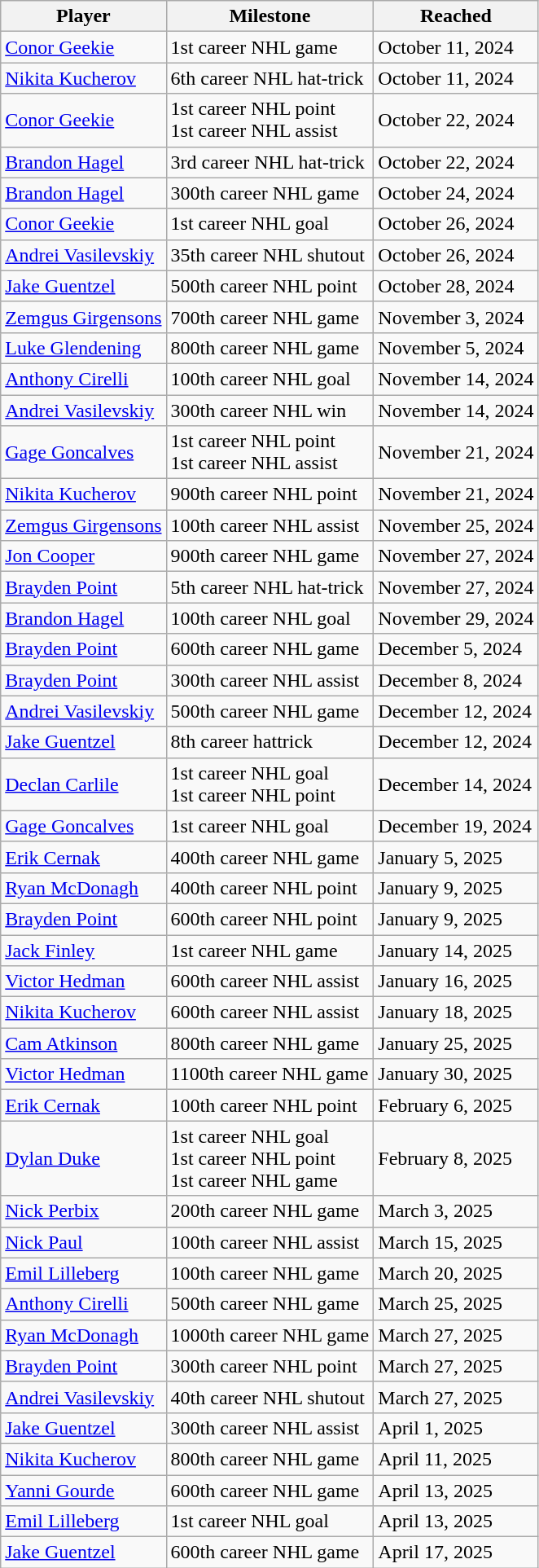<table class="wikitable sortable">
<tr align=center>
<th>Player</th>
<th>Milestone</th>
<th data-sort-type="date">Reached</th>
</tr>
<tr>
<td><a href='#'>Conor Geekie</a></td>
<td>1st career NHL game</td>
<td>October 11, 2024</td>
</tr>
<tr>
<td><a href='#'>Nikita Kucherov</a></td>
<td>6th career NHL hat-trick</td>
<td>October 11, 2024</td>
</tr>
<tr>
<td><a href='#'>Conor Geekie</a></td>
<td>1st career NHL point<br>1st career NHL assist</td>
<td>October 22, 2024</td>
</tr>
<tr>
<td><a href='#'>Brandon Hagel</a></td>
<td>3rd career NHL hat-trick</td>
<td>October 22, 2024</td>
</tr>
<tr>
<td><a href='#'>Brandon Hagel</a></td>
<td>300th career NHL game</td>
<td>October 24, 2024</td>
</tr>
<tr>
<td><a href='#'>Conor Geekie</a></td>
<td>1st career NHL goal</td>
<td>October 26, 2024</td>
</tr>
<tr>
<td><a href='#'>Andrei Vasilevskiy</a></td>
<td>35th career NHL shutout</td>
<td>October 26, 2024</td>
</tr>
<tr>
<td><a href='#'>Jake Guentzel</a></td>
<td>500th career NHL point</td>
<td>October 28, 2024</td>
</tr>
<tr>
<td><a href='#'>Zemgus Girgensons</a></td>
<td>700th career NHL game</td>
<td>November 3, 2024</td>
</tr>
<tr>
<td><a href='#'>Luke Glendening</a></td>
<td>800th career NHL game</td>
<td>November 5, 2024</td>
</tr>
<tr>
<td><a href='#'>Anthony Cirelli</a></td>
<td>100th career NHL goal</td>
<td>November 14, 2024</td>
</tr>
<tr>
<td><a href='#'>Andrei Vasilevskiy</a></td>
<td>300th career NHL win</td>
<td>November 14, 2024</td>
</tr>
<tr>
<td><a href='#'>Gage Goncalves</a></td>
<td>1st career NHL point<br>1st career NHL assist</td>
<td>November 21, 2024</td>
</tr>
<tr>
<td><a href='#'>Nikita Kucherov</a></td>
<td>900th career NHL point</td>
<td>November 21, 2024</td>
</tr>
<tr>
<td><a href='#'>Zemgus Girgensons</a></td>
<td>100th career NHL assist</td>
<td>November 25, 2024</td>
</tr>
<tr>
<td><a href='#'>Jon Cooper</a></td>
<td>900th career NHL game</td>
<td>November 27, 2024</td>
</tr>
<tr>
<td><a href='#'>Brayden Point</a></td>
<td>5th career NHL hat-trick</td>
<td>November 27, 2024</td>
</tr>
<tr>
<td><a href='#'>Brandon Hagel</a></td>
<td>100th career NHL goal</td>
<td>November 29, 2024</td>
</tr>
<tr>
<td><a href='#'>Brayden Point</a></td>
<td>600th career NHL game</td>
<td>December 5, 2024</td>
</tr>
<tr>
<td><a href='#'>Brayden Point</a></td>
<td>300th career NHL assist</td>
<td>December 8, 2024</td>
</tr>
<tr>
<td><a href='#'>Andrei Vasilevskiy</a></td>
<td>500th career NHL game</td>
<td>December 12, 2024</td>
</tr>
<tr>
<td><a href='#'>Jake Guentzel</a></td>
<td>8th career hattrick</td>
<td>December 12, 2024</td>
</tr>
<tr>
<td><a href='#'>Declan Carlile</a></td>
<td>1st career NHL goal<br>1st career NHL point</td>
<td>December 14, 2024</td>
</tr>
<tr>
<td><a href='#'>Gage Goncalves</a></td>
<td>1st career NHL goal</td>
<td>December 19, 2024</td>
</tr>
<tr>
<td><a href='#'>Erik Cernak</a></td>
<td>400th career NHL game</td>
<td>January 5, 2025</td>
</tr>
<tr>
<td><a href='#'>Ryan McDonagh</a></td>
<td>400th career NHL point</td>
<td>January 9, 2025</td>
</tr>
<tr>
<td><a href='#'>Brayden Point</a></td>
<td>600th career NHL point</td>
<td>January 9, 2025</td>
</tr>
<tr>
<td><a href='#'>Jack Finley</a></td>
<td>1st career NHL game</td>
<td>January 14, 2025</td>
</tr>
<tr>
<td><a href='#'>Victor Hedman</a></td>
<td>600th career NHL assist</td>
<td>January 16, 2025</td>
</tr>
<tr>
<td><a href='#'>Nikita Kucherov</a></td>
<td>600th career NHL assist</td>
<td>January 18, 2025</td>
</tr>
<tr>
<td><a href='#'>Cam Atkinson</a></td>
<td>800th career NHL game</td>
<td>January 25, 2025</td>
</tr>
<tr>
<td><a href='#'>Victor Hedman</a></td>
<td>1100th career NHL game</td>
<td>January 30, 2025</td>
</tr>
<tr>
<td><a href='#'>Erik Cernak</a></td>
<td>100th career NHL point</td>
<td>February 6, 2025</td>
</tr>
<tr>
<td><a href='#'>Dylan Duke</a></td>
<td>1st career NHL goal<br>1st career NHL point<br>1st career NHL game</td>
<td>February 8, 2025</td>
</tr>
<tr>
<td><a href='#'>Nick Perbix</a></td>
<td>200th career NHL game</td>
<td>March 3, 2025</td>
</tr>
<tr>
<td><a href='#'>Nick Paul</a></td>
<td>100th career NHL assist</td>
<td>March 15, 2025</td>
</tr>
<tr>
<td><a href='#'>Emil Lilleberg</a></td>
<td>100th career NHL game</td>
<td>March 20, 2025</td>
</tr>
<tr>
<td><a href='#'>Anthony Cirelli</a></td>
<td>500th career NHL game</td>
<td>March 25, 2025</td>
</tr>
<tr>
<td><a href='#'>Ryan McDonagh</a></td>
<td>1000th career NHL game</td>
<td>March 27, 2025</td>
</tr>
<tr>
<td><a href='#'>Brayden Point</a></td>
<td>300th career NHL point</td>
<td>March 27, 2025</td>
</tr>
<tr>
<td><a href='#'>Andrei Vasilevskiy</a></td>
<td>40th career NHL shutout</td>
<td>March 27, 2025</td>
</tr>
<tr>
<td><a href='#'>Jake Guentzel</a></td>
<td>300th career NHL assist</td>
<td>April 1, 2025</td>
</tr>
<tr>
<td><a href='#'>Nikita Kucherov</a></td>
<td>800th career NHL game</td>
<td>April 11, 2025</td>
</tr>
<tr>
<td><a href='#'>Yanni Gourde</a></td>
<td>600th career NHL game</td>
<td>April 13, 2025</td>
</tr>
<tr>
<td><a href='#'>Emil Lilleberg</a></td>
<td>1st career NHL goal</td>
<td>April 13, 2025</td>
</tr>
<tr>
<td><a href='#'>Jake Guentzel</a></td>
<td>600th career NHL game</td>
<td>April 17, 2025</td>
</tr>
</table>
